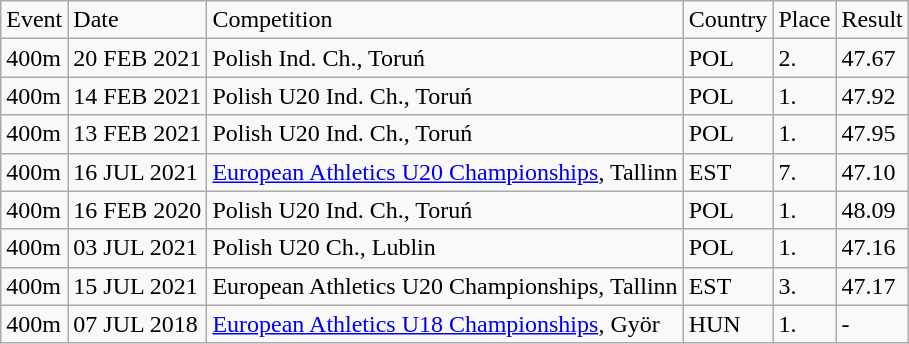<table class="wikitable">
<tr>
<td>Event</td>
<td>Date</td>
<td>Competition</td>
<td>Country</td>
<td>Place</td>
<td>Result</td>
</tr>
<tr>
<td>400m</td>
<td>20 FEB 2021</td>
<td>Polish Ind. Ch., Toruń</td>
<td>POL</td>
<td>2.</td>
<td>47.67</td>
</tr>
<tr>
<td>400m</td>
<td>14 FEB 2021</td>
<td>Polish U20 Ind. Ch., Toruń</td>
<td>POL</td>
<td>1.</td>
<td>47.92</td>
</tr>
<tr>
<td>400m</td>
<td>13 FEB 2021</td>
<td>Polish U20 Ind. Ch., Toruń</td>
<td>POL</td>
<td>1.</td>
<td>47.95</td>
</tr>
<tr>
<td>400m</td>
<td>16 JUL 2021</td>
<td><a href='#'>European Athletics U20 Championships</a>, Tallinn</td>
<td>EST</td>
<td>7.</td>
<td>47.10</td>
</tr>
<tr>
<td>400m</td>
<td>16 FEB 2020</td>
<td>Polish U20 Ind. Ch., Toruń</td>
<td>POL</td>
<td>1.</td>
<td>48.09</td>
</tr>
<tr>
<td>400m</td>
<td>03 JUL 2021</td>
<td>Polish U20 Ch., Lublin</td>
<td>POL</td>
<td>1.</td>
<td>47.16</td>
</tr>
<tr>
<td>400m</td>
<td>15 JUL 2021</td>
<td>European Athletics U20 Championships, Tallinn</td>
<td>EST</td>
<td>3.</td>
<td>47.17</td>
</tr>
<tr>
<td>400m</td>
<td>07 JUL 2018</td>
<td><a href='#'>European Athletics U18 Championships</a>, Györ</td>
<td>HUN</td>
<td>1.</td>
<td>-</td>
</tr>
</table>
